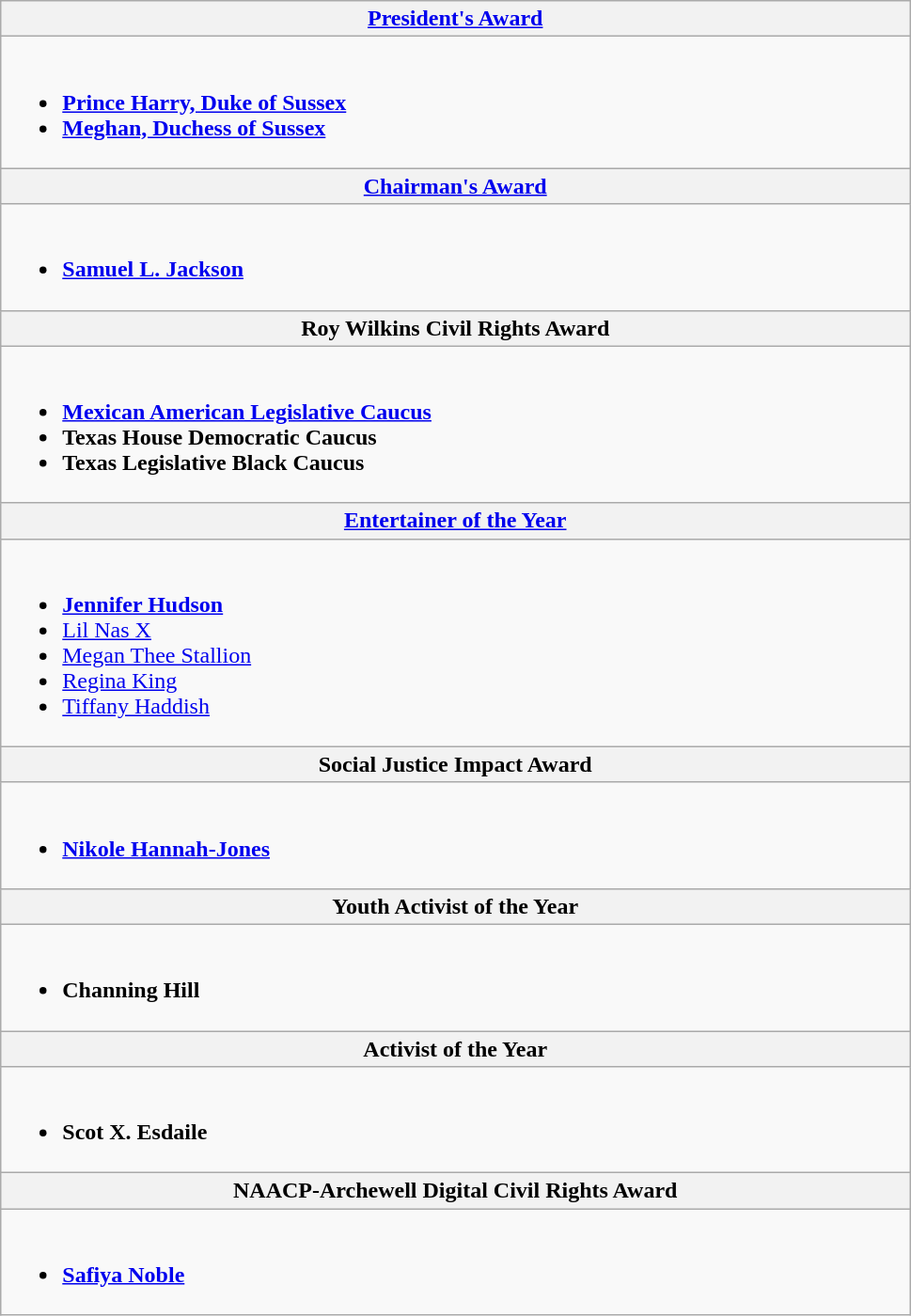<table class="wikitable">
<tr>
<th style="width=50%"><a href='#'>President's Award</a></th>
</tr>
<tr>
<td valign="top" width="50%"><br><ul><li><strong><a href='#'>Prince Harry, Duke of Sussex</a></strong></li><li><strong><a href='#'>Meghan, Duchess of Sussex</a></strong></li></ul></td>
</tr>
<tr>
<th style="width=50%"><a href='#'>Chairman's Award</a></th>
</tr>
<tr>
<td valign="top" width="50%"><br><ul><li><strong><a href='#'>Samuel L. Jackson</a></strong></li></ul></td>
</tr>
<tr>
<th style="width=50%">Roy Wilkins Civil Rights Award</th>
</tr>
<tr>
<td valign="top" width="50%"><br><ul><li><strong><a href='#'>Mexican American Legislative Caucus</a></strong></li><li><strong>Texas House Democratic Caucus</strong></li><li><strong>Texas Legislative Black Caucus</strong></li></ul></td>
</tr>
<tr>
<th style="width=50%"><a href='#'>Entertainer of the Year</a></th>
</tr>
<tr>
<td valign="top" width="50%"><br><ul><li><strong><a href='#'>Jennifer Hudson</a></strong></li><li><a href='#'>Lil Nas X</a></li><li><a href='#'>Megan Thee Stallion</a></li><li><a href='#'>Regina King</a></li><li><a href='#'>Tiffany Haddish</a></li></ul></td>
</tr>
<tr>
<th style="width=50%">Social Justice Impact Award</th>
</tr>
<tr>
<td valign="top" width="50%"><br><ul><li><strong><a href='#'>Nikole Hannah-Jones</a></strong></li></ul></td>
</tr>
<tr>
<th style="width=50%">Youth Activist of the Year</th>
</tr>
<tr>
<td valign="top" width="50%"><br><ul><li><strong>Channing Hill</strong></li></ul></td>
</tr>
<tr>
<th style="width=50%">Activist of the Year</th>
</tr>
<tr>
<td valign="top" width="50%"><br><ul><li><strong>Scot X. Esdaile</strong></li></ul></td>
</tr>
<tr>
<th style="width=50%">NAACP-Archewell Digital Civil Rights Award</th>
</tr>
<tr>
<td valign="top" width="50%"><br><ul><li><strong><a href='#'>Safiya Noble</a></strong></li></ul></td>
</tr>
</table>
